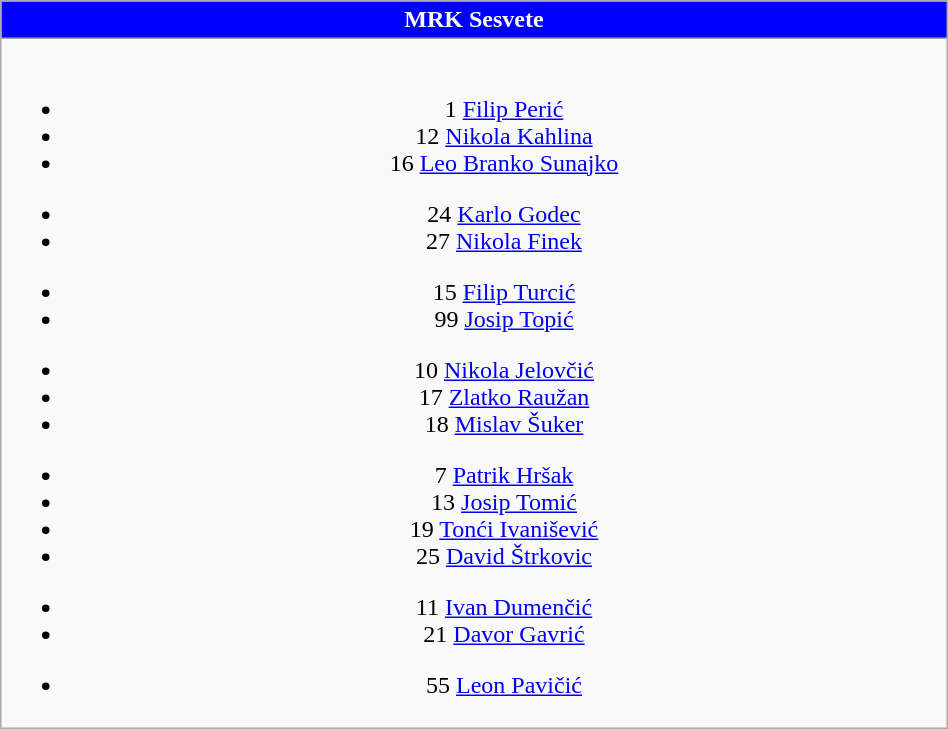<table class="wikitable" style="font-size:100%; text-align:center; width:50%">
<tr>
<th colspan=5 style="background-color:#0000FF;color:white;text-align:center;">MRK Sesvete</th>
</tr>
<tr>
<td><br>
<ul><li>1  <a href='#'>Filip Perić</a></li><li>12  <a href='#'>Nikola Kahlina</a></li><li>16  <a href='#'>Leo Branko Sunajko</a></li></ul><ul><li>24  <a href='#'>Karlo Godec</a></li><li>27  <a href='#'>Nikola Finek</a></li></ul><ul><li>15  <a href='#'>Filip Turcić</a></li><li>99  <a href='#'>Josip Topić</a></li></ul><ul><li>10  <a href='#'>Nikola Jelovčić</a></li><li>17  <a href='#'>Zlatko Raužan</a></li><li>18  <a href='#'>Mislav Šuker</a></li></ul><ul><li>7  <a href='#'>Patrik Hršak</a></li><li>13  <a href='#'>Josip Tomić</a></li><li>19  <a href='#'>Tonći Ivanišević</a></li><li>25  <a href='#'>David Štrkovic</a></li></ul><ul><li>11  <a href='#'>Ivan Dumenčić</a></li><li>21  <a href='#'>Davor Gavrić</a></li></ul><ul><li>55  <a href='#'>Leon Pavičić</a></li></ul></td>
</tr>
</table>
